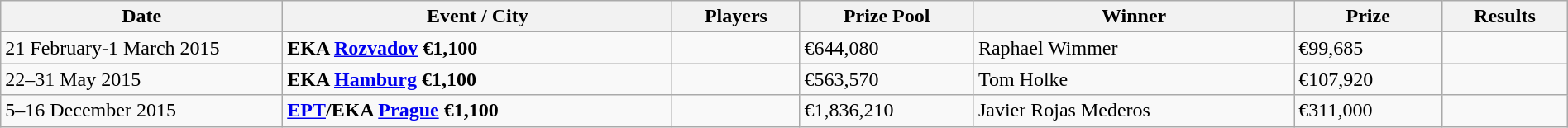<table class="wikitable" width="100%">
<tr>
<th width="18%">Date</th>
<th !width="16%">Event / City</th>
<th !width="11%">Players</th>
<th !width="12%">Prize Pool</th>
<th !width="18%">Winner</th>
<th !width="12%">Prize</th>
<th !width="11%">Results</th>
</tr>
<tr>
<td>21 February-1 March 2015</td>
<td> <strong>EKA <a href='#'>Rozvadov</a> €1,100</strong></td>
<td></td>
<td>€644,080</td>
<td> Raphael Wimmer</td>
<td>€99,685</td>
<td></td>
</tr>
<tr>
<td>22–31 May 2015</td>
<td> <strong>EKA <a href='#'>Hamburg</a> €1,100</strong></td>
<td></td>
<td>€563,570</td>
<td> Tom Holke</td>
<td>€107,920</td>
<td></td>
</tr>
<tr>
<td>5–16 December 2015</td>
<td> <strong><a href='#'>EPT</a>/EKA <a href='#'>Prague</a> €1,100</strong></td>
<td></td>
<td>€1,836,210</td>
<td> Javier Rojas Mederos</td>
<td>€311,000</td>
<td></td>
</tr>
</table>
